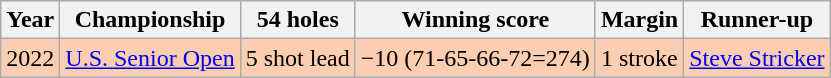<table class="wikitable">
<tr>
<th>Year</th>
<th>Championship</th>
<th>54 holes</th>
<th>Winning score</th>
<th>Margin</th>
<th>Runner-up</th>
</tr>
<tr style="background:#FBCEB1;">
<td>2022</td>
<td><a href='#'>U.S. Senior Open</a></td>
<td>5 shot lead</td>
<td>−10 (71-65-66-72=274)</td>
<td>1 stroke</td>
<td> <a href='#'>Steve Stricker</a></td>
</tr>
</table>
